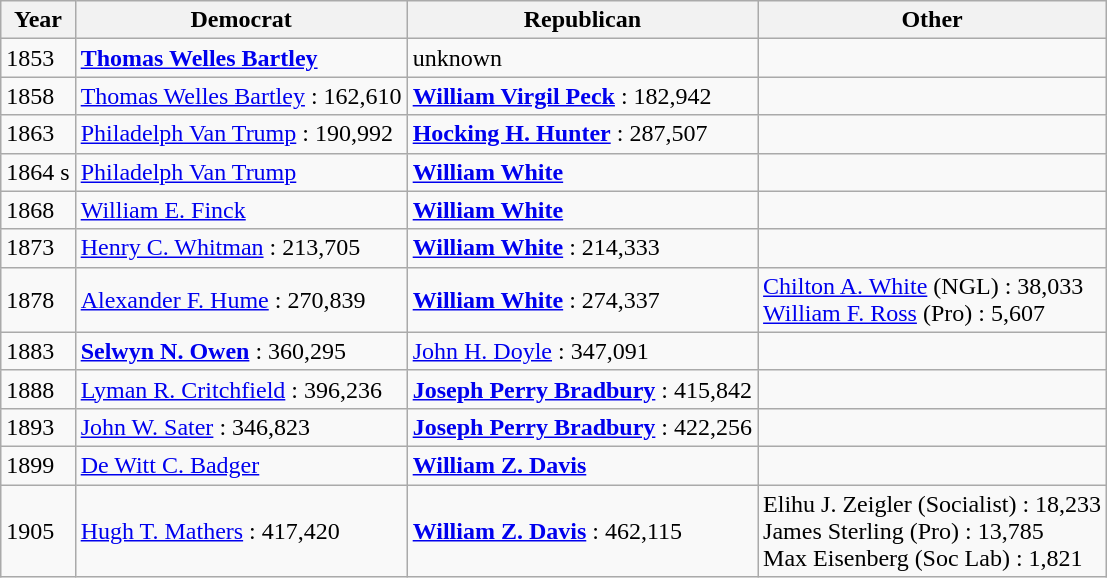<table class="wikitable">
<tr>
<th>Year</th>
<th>Democrat</th>
<th>Republican</th>
<th>Other</th>
</tr>
<tr>
<td>1853</td>
<td><strong><a href='#'>Thomas Welles Bartley</a></strong></td>
<td>unknown</td>
<td> </td>
</tr>
<tr>
<td>1858</td>
<td><a href='#'>Thomas Welles Bartley</a> : 162,610</td>
<td><strong><a href='#'>William Virgil Peck</a></strong> : 182,942</td>
<td> </td>
</tr>
<tr>
<td>1863</td>
<td><a href='#'>Philadelph Van Trump</a> : 190,992</td>
<td><strong><a href='#'>Hocking H. Hunter</a></strong> : 287,507</td>
<td> </td>
</tr>
<tr>
<td>1864 s</td>
<td><a href='#'>Philadelph Van Trump</a></td>
<td><strong><a href='#'>William White</a></strong></td>
<td> </td>
</tr>
<tr>
<td>1868</td>
<td><a href='#'>William E. Finck</a></td>
<td><strong><a href='#'>William White</a></strong></td>
<td> </td>
</tr>
<tr>
<td>1873</td>
<td><a href='#'>Henry C. Whitman</a> : 213,705</td>
<td><strong><a href='#'>William White</a></strong> : 214,333</td>
<td> </td>
</tr>
<tr>
<td>1878</td>
<td><a href='#'>Alexander F. Hume</a> : 270,839</td>
<td><strong><a href='#'>William White</a></strong> : 274,337</td>
<td><a href='#'>Chilton A. White</a> (NGL) : 38,033<br><a href='#'>William F. Ross</a> (Pro) : 5,607</td>
</tr>
<tr>
<td>1883</td>
<td><strong><a href='#'>Selwyn N. Owen</a></strong> : 360,295</td>
<td><a href='#'>John H. Doyle</a> : 347,091</td>
<td> </td>
</tr>
<tr>
<td>1888</td>
<td><a href='#'>Lyman R. Critchfield</a> : 396,236</td>
<td><strong><a href='#'>Joseph Perry Bradbury</a></strong> : 415,842</td>
<td> </td>
</tr>
<tr>
<td>1893</td>
<td><a href='#'>John W. Sater</a> : 346,823</td>
<td><strong><a href='#'>Joseph Perry Bradbury</a></strong> : 422,256</td>
<td> </td>
</tr>
<tr>
<td>1899</td>
<td><a href='#'>De Witt C. Badger</a></td>
<td><strong><a href='#'>William Z. Davis</a></strong></td>
<td> </td>
</tr>
<tr>
<td>1905</td>
<td><a href='#'>Hugh T. Mathers</a> : 417,420</td>
<td><strong><a href='#'>William Z. Davis</a></strong> : 462,115</td>
<td>Elihu J. Zeigler (Socialist) : 18,233<br>James Sterling (Pro) : 13,785<br>Max Eisenberg (Soc Lab) : 1,821</td>
</tr>
</table>
